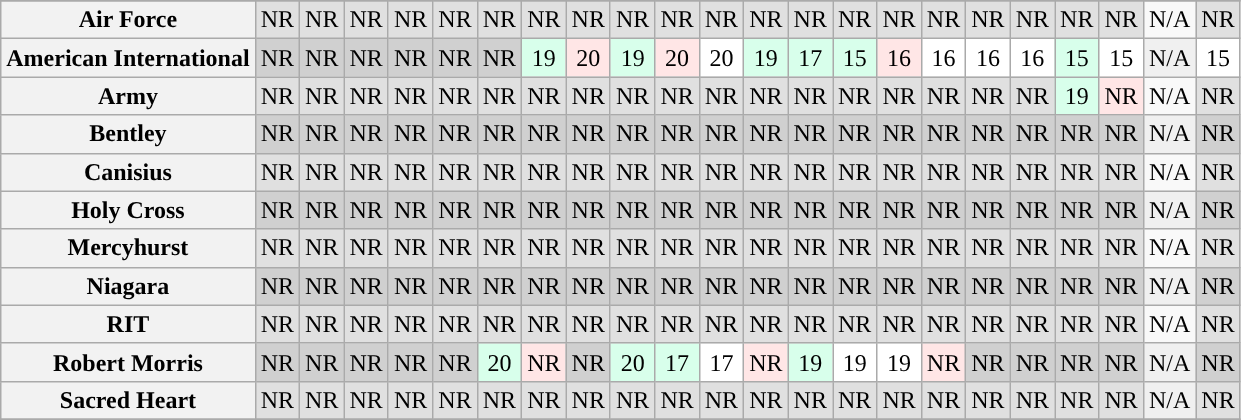<table class="wikitable sortable" style="text-align: center;">
<tr>
</tr>
<tr>
<th>Air Force</th>
<td bgcolor=e0e0e0>NR</td>
<td bgcolor=e0e0e0>NR</td>
<td bgcolor=e0e0e0>NR</td>
<td bgcolor=e0e0e0>NR</td>
<td bgcolor=e0e0e0>NR</td>
<td bgcolor=e0e0e0>NR</td>
<td bgcolor=e0e0e0>NR</td>
<td bgcolor=e0e0e0>NR</td>
<td bgcolor=e0e0e0>NR</td>
<td bgcolor=e0e0e0>NR</td>
<td bgcolor=e0e0e0>NR</td>
<td bgcolor=e0e0e0>NR</td>
<td bgcolor=e0e0e0>NR</td>
<td bgcolor=e0e0e0>NR</td>
<td bgcolor=e0e0e0>NR</td>
<td bgcolor=e0e0e0>NR</td>
<td bgcolor=e0e0e0>NR</td>
<td bgcolor=e0e0e0>NR</td>
<td bgcolor=e0e0e0>NR</td>
<td bgcolor=e0e0e0>NR</td>
<td>N/A</td>
<td bgcolor=e0e0e0>NR</td>
</tr>
<tr bgcolor=f0f0f0>
<th>American International</th>
<td bgcolor=d0d0d0>NR</td>
<td bgcolor=d0d0d0>NR</td>
<td bgcolor=d0d0d0>NR</td>
<td bgcolor=d0d0d0>NR</td>
<td bgcolor=d0d0d0>NR</td>
<td bgcolor=d0d0d0>NR</td>
<td bgcolor=D8FFEB>19</td>
<td bgcolor=FFE6E6>20</td>
<td bgcolor=D8FFEB>19</td>
<td bgcolor=FFE6E6>20</td>
<td bgcolor=FFFFFF>20</td>
<td bgcolor=D8FFEB>19</td>
<td bgcolor=D8FFEB>17</td>
<td bgcolor=D8FFEB>15</td>
<td bgcolor=FFE6E6>16</td>
<td bgcolor=FFFFFF>16</td>
<td bgcolor=FFFFFF>16</td>
<td bgcolor=FFFFFF>16</td>
<td bgcolor=D8FFEB>15</td>
<td bgcolor=FFFFFF>15</td>
<td>N/A</td>
<td bgcolor=FFFFFF>15</td>
</tr>
<tr>
<th>Army</th>
<td bgcolor=e0e0e0>NR</td>
<td bgcolor=e0e0e0>NR</td>
<td bgcolor=e0e0e0>NR</td>
<td bgcolor=e0e0e0>NR</td>
<td bgcolor=e0e0e0>NR</td>
<td bgcolor=e0e0e0>NR</td>
<td bgcolor=e0e0e0>NR</td>
<td bgcolor=e0e0e0>NR</td>
<td bgcolor=e0e0e0>NR</td>
<td bgcolor=e0e0e0>NR</td>
<td bgcolor=e0e0e0>NR</td>
<td bgcolor=e0e0e0>NR</td>
<td bgcolor=e0e0e0>NR</td>
<td bgcolor=e0e0e0>NR</td>
<td bgcolor=e0e0e0>NR</td>
<td bgcolor=e0e0e0>NR</td>
<td bgcolor=e0e0e0>NR</td>
<td bgcolor=e0e0e0>NR</td>
<td bgcolor=D8FFEB>19</td>
<td bgcolor=FFE6E6>NR</td>
<td>N/A</td>
<td bgcolor=e0e0e0>NR</td>
</tr>
<tr bgcolor=f0f0f0>
<th>Bentley</th>
<td bgcolor=d0d0d0>NR</td>
<td bgcolor=d0d0d0>NR</td>
<td bgcolor=d0d0d0>NR</td>
<td bgcolor=d0d0d0>NR</td>
<td bgcolor=d0d0d0>NR</td>
<td bgcolor=d0d0d0>NR</td>
<td bgcolor=d0d0d0>NR</td>
<td bgcolor=d0d0d0>NR</td>
<td bgcolor=d0d0d0>NR</td>
<td bgcolor=d0d0d0>NR</td>
<td bgcolor=d0d0d0>NR</td>
<td bgcolor=d0d0d0>NR</td>
<td bgcolor=d0d0d0>NR</td>
<td bgcolor=d0d0d0>NR</td>
<td bgcolor=d0d0d0>NR</td>
<td bgcolor=d0d0d0>NR</td>
<td bgcolor=d0d0d0>NR</td>
<td bgcolor=d0d0d0>NR</td>
<td bgcolor=d0d0d0>NR</td>
<td bgcolor=d0d0d0>NR</td>
<td>N/A</td>
<td bgcolor=d0d0d0>NR</td>
</tr>
<tr>
<th>Canisius</th>
<td bgcolor=e0e0e0>NR</td>
<td bgcolor=e0e0e0>NR</td>
<td bgcolor=e0e0e0>NR</td>
<td bgcolor=e0e0e0>NR</td>
<td bgcolor=e0e0e0>NR</td>
<td bgcolor=e0e0e0>NR</td>
<td bgcolor=e0e0e0>NR</td>
<td bgcolor=e0e0e0>NR</td>
<td bgcolor=e0e0e0>NR</td>
<td bgcolor=e0e0e0>NR</td>
<td bgcolor=e0e0e0>NR</td>
<td bgcolor=e0e0e0>NR</td>
<td bgcolor=e0e0e0>NR</td>
<td bgcolor=e0e0e0>NR</td>
<td bgcolor=e0e0e0>NR</td>
<td bgcolor=e0e0e0>NR</td>
<td bgcolor=e0e0e0>NR</td>
<td bgcolor=e0e0e0>NR</td>
<td bgcolor=e0e0e0>NR</td>
<td bgcolor=e0e0e0>NR</td>
<td>N/A</td>
<td bgcolor=e0e0e0>NR</td>
</tr>
<tr bgcolor=f0f0f0>
<th>Holy Cross</th>
<td bgcolor=d0d0d0>NR</td>
<td bgcolor=d0d0d0>NR</td>
<td bgcolor=d0d0d0>NR</td>
<td bgcolor=d0d0d0>NR</td>
<td bgcolor=d0d0d0>NR</td>
<td bgcolor=d0d0d0>NR</td>
<td bgcolor=d0d0d0>NR</td>
<td bgcolor=d0d0d0>NR</td>
<td bgcolor=d0d0d0>NR</td>
<td bgcolor=d0d0d0>NR</td>
<td bgcolor=d0d0d0>NR</td>
<td bgcolor=d0d0d0>NR</td>
<td bgcolor=d0d0d0>NR</td>
<td bgcolor=d0d0d0>NR</td>
<td bgcolor=d0d0d0>NR</td>
<td bgcolor=d0d0d0>NR</td>
<td bgcolor=d0d0d0>NR</td>
<td bgcolor=d0d0d0>NR</td>
<td bgcolor=d0d0d0>NR</td>
<td bgcolor=d0d0d0>NR</td>
<td>N/A</td>
<td bgcolor=d0d0d0>NR</td>
</tr>
<tr>
<th>Mercyhurst</th>
<td bgcolor=e0e0e0>NR</td>
<td bgcolor=e0e0e0>NR</td>
<td bgcolor=e0e0e0>NR</td>
<td bgcolor=e0e0e0>NR</td>
<td bgcolor=e0e0e0>NR</td>
<td bgcolor=e0e0e0>NR</td>
<td bgcolor=e0e0e0>NR</td>
<td bgcolor=e0e0e0>NR</td>
<td bgcolor=e0e0e0>NR</td>
<td bgcolor=e0e0e0>NR</td>
<td bgcolor=e0e0e0>NR</td>
<td bgcolor=e0e0e0>NR</td>
<td bgcolor=e0e0e0>NR</td>
<td bgcolor=e0e0e0>NR</td>
<td bgcolor=e0e0e0>NR</td>
<td bgcolor=e0e0e0>NR</td>
<td bgcolor=e0e0e0>NR</td>
<td bgcolor=e0e0e0>NR</td>
<td bgcolor=e0e0e0>NR</td>
<td bgcolor=e0e0e0>NR</td>
<td>N/A</td>
<td bgcolor=e0e0e0>NR</td>
</tr>
<tr bgcolor=f0f0f0>
<th>Niagara</th>
<td bgcolor=d0d0d0>NR</td>
<td bgcolor=d0d0d0>NR</td>
<td bgcolor=d0d0d0>NR</td>
<td bgcolor=d0d0d0>NR</td>
<td bgcolor=d0d0d0>NR</td>
<td bgcolor=d0d0d0>NR</td>
<td bgcolor=d0d0d0>NR</td>
<td bgcolor=d0d0d0>NR</td>
<td bgcolor=d0d0d0>NR</td>
<td bgcolor=d0d0d0>NR</td>
<td bgcolor=d0d0d0>NR</td>
<td bgcolor=d0d0d0>NR</td>
<td bgcolor=d0d0d0>NR</td>
<td bgcolor=d0d0d0>NR</td>
<td bgcolor=d0d0d0>NR</td>
<td bgcolor=d0d0d0>NR</td>
<td bgcolor=d0d0d0>NR</td>
<td bgcolor=d0d0d0>NR</td>
<td bgcolor=d0d0d0>NR</td>
<td bgcolor=d0d0d0>NR</td>
<td>N/A</td>
<td bgcolor=d0d0d0>NR</td>
</tr>
<tr>
<th>RIT</th>
<td bgcolor=e0e0e0>NR</td>
<td bgcolor=e0e0e0>NR</td>
<td bgcolor=e0e0e0>NR</td>
<td bgcolor=e0e0e0>NR</td>
<td bgcolor=e0e0e0>NR</td>
<td bgcolor=e0e0e0>NR</td>
<td bgcolor=e0e0e0>NR</td>
<td bgcolor=e0e0e0>NR</td>
<td bgcolor=e0e0e0>NR</td>
<td bgcolor=e0e0e0>NR</td>
<td bgcolor=e0e0e0>NR</td>
<td bgcolor=e0e0e0>NR</td>
<td bgcolor=e0e0e0>NR</td>
<td bgcolor=e0e0e0>NR</td>
<td bgcolor=e0e0e0>NR</td>
<td bgcolor=e0e0e0>NR</td>
<td bgcolor=e0e0e0>NR</td>
<td bgcolor=e0e0e0>NR</td>
<td bgcolor=e0e0e0>NR</td>
<td bgcolor=e0e0e0>NR</td>
<td>N/A</td>
<td bgcolor=e0e0e0>NR</td>
</tr>
<tr bgcolor=f0f0f0>
<th>Robert Morris</th>
<td bgcolor=d0d0d0>NR</td>
<td bgcolor=d0d0d0>NR</td>
<td bgcolor=d0d0d0>NR</td>
<td bgcolor=d0d0d0>NR</td>
<td bgcolor=d0d0d0>NR</td>
<td bgcolor=D8FFEB>20</td>
<td bgcolor=FFE6E6>NR</td>
<td bgcolor=d0d0d0>NR</td>
<td bgcolor=D8FFEB>20</td>
<td bgcolor=D8FFEB>17</td>
<td bgcolor=FFFFFF>17</td>
<td bgcolor=FFE6E6>NR</td>
<td bgcolor=D8FFEB>19</td>
<td bgcolor=FFFFFF>19</td>
<td bgcolor=FFFFFF>19</td>
<td bgcolor=FFE6E6>NR</td>
<td bgcolor=d0d0d0>NR</td>
<td bgcolor=d0d0d0>NR</td>
<td bgcolor=d0d0d0>NR</td>
<td bgcolor=d0d0d0>NR</td>
<td>N/A</td>
<td bgcolor=d0d0d0>NR</td>
</tr>
<tr bgcolor=f0f0f0>
<th>Sacred Heart</th>
<td bgcolor=e0e0e0>NR</td>
<td bgcolor=e0e0e0>NR</td>
<td bgcolor=e0e0e0>NR</td>
<td bgcolor=e0e0e0>NR</td>
<td bgcolor=e0e0e0>NR</td>
<td bgcolor=e0e0e0>NR</td>
<td bgcolor=e0e0e0>NR</td>
<td bgcolor=e0e0e0>NR</td>
<td bgcolor=e0e0e0>NR</td>
<td bgcolor=e0e0e0>NR</td>
<td bgcolor=e0e0e0>NR</td>
<td bgcolor=e0e0e0>NR</td>
<td bgcolor=e0e0e0>NR</td>
<td bgcolor=e0e0e0>NR</td>
<td bgcolor=e0e0e0>NR</td>
<td bgcolor=e0e0e0>NR</td>
<td bgcolor=e0e0e0>NR</td>
<td bgcolor=e0e0e0>NR</td>
<td bgcolor=e0e0e0>NR</td>
<td bgcolor=e0e0e0>NR</td>
<td>N/A</td>
<td bgcolor=e0e0e0>NR</td>
</tr>
<tr>
</tr>
</table>
